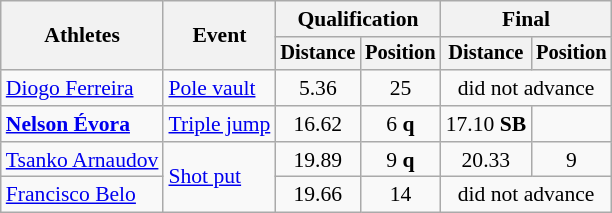<table class=wikitable style="font-size:90%">
<tr>
<th rowspan="2">Athletes</th>
<th rowspan="2">Event</th>
<th colspan="2">Qualification</th>
<th colspan="2">Final</th>
</tr>
<tr style="font-size:95%">
<th>Distance</th>
<th>Position</th>
<th>Distance</th>
<th>Position</th>
</tr>
<tr>
<td><a href='#'>Diogo Ferreira</a></td>
<td><a href='#'>Pole vault</a></td>
<td align=center>5.36</td>
<td align=center>25</td>
<td align=center colspan=2>did not advance</td>
</tr>
<tr>
<td><strong><a href='#'>Nelson Évora</a></strong></td>
<td><a href='#'>Triple jump</a></td>
<td align=center>16.62</td>
<td align=center>6 <strong>q</strong></td>
<td align=center>17.10 <strong>SB</strong></td>
<td align=center></td>
</tr>
<tr>
<td><a href='#'>Tsanko Arnaudov</a></td>
<td rowspan=2><a href='#'>Shot put</a></td>
<td align=center>19.89</td>
<td align=center>9 <strong>q</strong></td>
<td align=center>20.33</td>
<td align=center>9</td>
</tr>
<tr>
<td><a href='#'>Francisco Belo</a></td>
<td align=center>19.66</td>
<td align=center>14</td>
<td align=center colspan=2>did not advance</td>
</tr>
</table>
